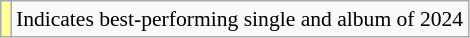<table class="wikitable" style="font-size:90%;">
<tr>
<td style="background-color:#FFFF99"></td>
<td>Indicates best-performing single and album of 2024</td>
</tr>
</table>
